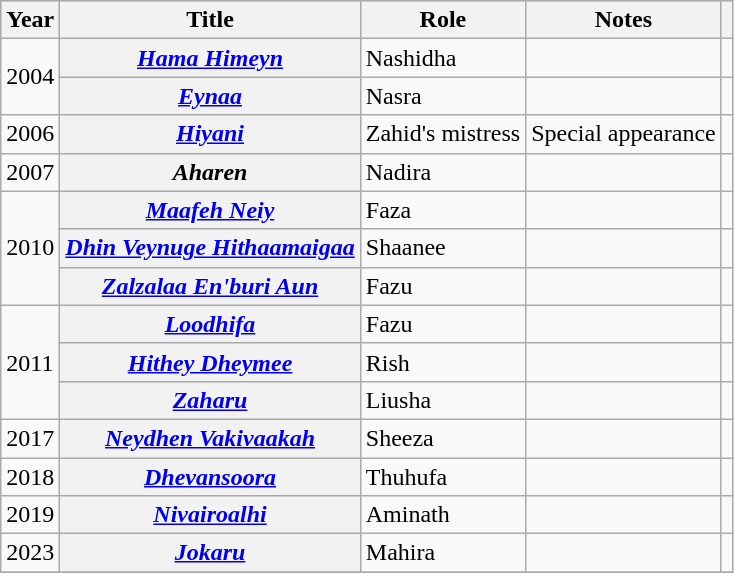<table class="wikitable sortable plainrowheaders">
<tr style="background:#ccc; text-align:center;">
<th scope="col">Year</th>
<th scope="col">Title</th>
<th scope="col">Role</th>
<th scope="col">Notes</th>
<th scope="col" class="unsortable"></th>
</tr>
<tr>
<td rowspan=2>2004</td>
<th scope="row"><em><a href='#'>Hama Himeyn</a></em></th>
<td>Nashidha</td>
<td></td>
<td style="text-align: center;"></td>
</tr>
<tr>
<th scope="row"><em><a href='#'>Eynaa</a></em></th>
<td>Nasra</td>
<td></td>
<td style="text-align: center;"></td>
</tr>
<tr>
<td>2006</td>
<th scope="row"><em><a href='#'>Hiyani</a></em></th>
<td>Zahid's mistress</td>
<td>Special appearance</td>
<td style="text-align: center;"></td>
</tr>
<tr>
<td>2007</td>
<th scope="row"><em>Aharen</em></th>
<td>Nadira</td>
<td></td>
<td style="text-align: center;"></td>
</tr>
<tr>
<td rowspan=3>2010</td>
<th scope="row"><em><a href='#'>Maafeh Neiy</a></em></th>
<td>Faza</td>
<td></td>
<td style="text-align: center;"></td>
</tr>
<tr>
<th scope="row"><em><a href='#'>Dhin Veynuge Hithaamaigaa</a></em></th>
<td>Shaanee</td>
<td></td>
<td style="text-align: center;"></td>
</tr>
<tr>
<th scope="row"><em><a href='#'>Zalzalaa En'buri Aun</a></em></th>
<td>Fazu</td>
<td></td>
<td style="text-align: center;"></td>
</tr>
<tr>
<td rowspan=3>2011</td>
<th scope="row"><em><a href='#'>Loodhifa</a></em></th>
<td>Fazu</td>
<td></td>
<td style="text-align: center;"></td>
</tr>
<tr>
<th scope="row"><em><a href='#'>Hithey Dheymee</a></em></th>
<td>Rish</td>
<td></td>
<td style="text-align: center;"></td>
</tr>
<tr>
<th scope="row"><em><a href='#'>Zaharu</a></em></th>
<td>Liusha</td>
<td></td>
<td style="text-align: center;"></td>
</tr>
<tr>
<td>2017</td>
<th scope="row"><em><a href='#'>Neydhen Vakivaakah</a></em></th>
<td>Sheeza</td>
<td></td>
<td style="text-align: center;"></td>
</tr>
<tr>
<td>2018</td>
<th scope="row"><em><a href='#'>Dhevansoora</a></em></th>
<td>Thuhufa</td>
<td></td>
<td style="text-align: center;"></td>
</tr>
<tr>
<td>2019</td>
<th scope="row"><em><a href='#'>Nivairoalhi</a></em></th>
<td>Aminath</td>
<td></td>
<td style="text-align: center;"></td>
</tr>
<tr>
<td>2023</td>
<th scope="row"><em><a href='#'>Jokaru</a></em></th>
<td>Mahira</td>
<td></td>
<td style="text-align:center;"></td>
</tr>
<tr>
</tr>
</table>
